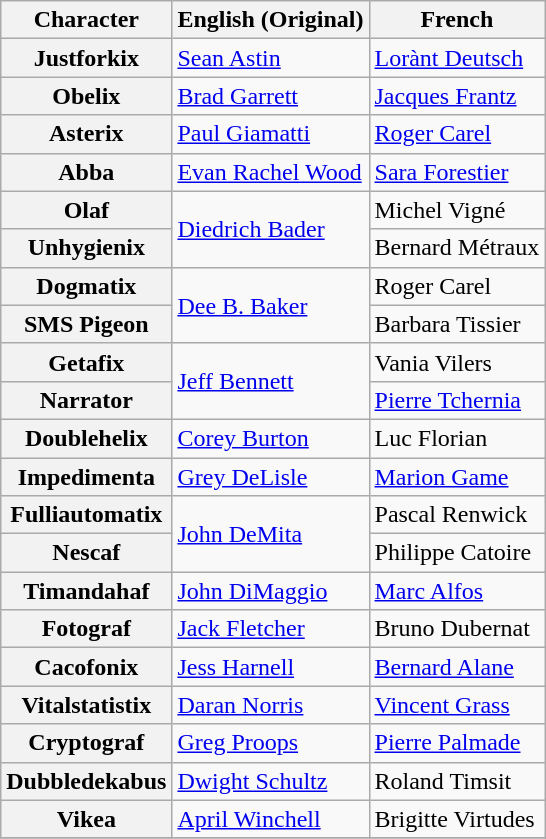<table class="wikitable">
<tr>
<th>Character</th>
<th>English (Original)</th>
<th>French</th>
</tr>
<tr>
<th>Justforkix</th>
<td><a href='#'>Sean Astin</a></td>
<td><a href='#'>Lorànt Deutsch</a></td>
</tr>
<tr>
<th>Obelix</th>
<td><a href='#'>Brad Garrett</a></td>
<td><a href='#'>Jacques Frantz</a></td>
</tr>
<tr>
<th>Asterix</th>
<td><a href='#'>Paul Giamatti</a></td>
<td><a href='#'>Roger Carel</a></td>
</tr>
<tr>
<th>Abba</th>
<td><a href='#'>Evan Rachel Wood</a></td>
<td><a href='#'>Sara Forestier</a></td>
</tr>
<tr>
<th>Olaf</th>
<td rowspan="2"><a href='#'>Diedrich Bader</a></td>
<td>Michel Vigné</td>
</tr>
<tr>
<th>Unhygienix</th>
<td>Bernard Métraux</td>
</tr>
<tr>
<th>Dogmatix</th>
<td rowspan="2"><a href='#'>Dee B. Baker</a></td>
<td>Roger Carel</td>
</tr>
<tr>
<th>SMS Pigeon</th>
<td>Barbara Tissier</td>
</tr>
<tr>
<th>Getafix</th>
<td rowspan="2"><a href='#'>Jeff Bennett</a></td>
<td>Vania Vilers</td>
</tr>
<tr>
<th>Narrator</th>
<td><a href='#'>Pierre Tchernia</a></td>
</tr>
<tr>
<th>Doublehelix</th>
<td><a href='#'>Corey Burton</a></td>
<td>Luc Florian</td>
</tr>
<tr>
<th>Impedimenta</th>
<td><a href='#'>Grey DeLisle</a></td>
<td><a href='#'>Marion Game</a></td>
</tr>
<tr>
<th>Fulliautomatix</th>
<td rowspan="2"><a href='#'>John DeMita</a></td>
<td>Pascal Renwick</td>
</tr>
<tr>
<th>Nescaf</th>
<td>Philippe Catoire</td>
</tr>
<tr>
<th>Timandahaf</th>
<td><a href='#'>John DiMaggio</a></td>
<td><a href='#'>Marc Alfos</a></td>
</tr>
<tr>
<th>Fotograf</th>
<td><a href='#'>Jack Fletcher</a></td>
<td>Bruno Dubernat</td>
</tr>
<tr>
<th>Cacofonix</th>
<td><a href='#'>Jess Harnell</a></td>
<td><a href='#'>Bernard Alane</a></td>
</tr>
<tr>
<th>Vitalstatistix</th>
<td><a href='#'>Daran Norris</a></td>
<td><a href='#'>Vincent Grass</a></td>
</tr>
<tr>
<th>Cryptograf</th>
<td><a href='#'>Greg Proops</a></td>
<td><a href='#'>Pierre Palmade</a></td>
</tr>
<tr>
<th>Dubbledekabus</th>
<td><a href='#'>Dwight Schultz</a></td>
<td>Roland Timsit</td>
</tr>
<tr>
<th>Vikea</th>
<td><a href='#'>April Winchell</a></td>
<td>Brigitte Virtudes</td>
</tr>
<tr>
</tr>
</table>
